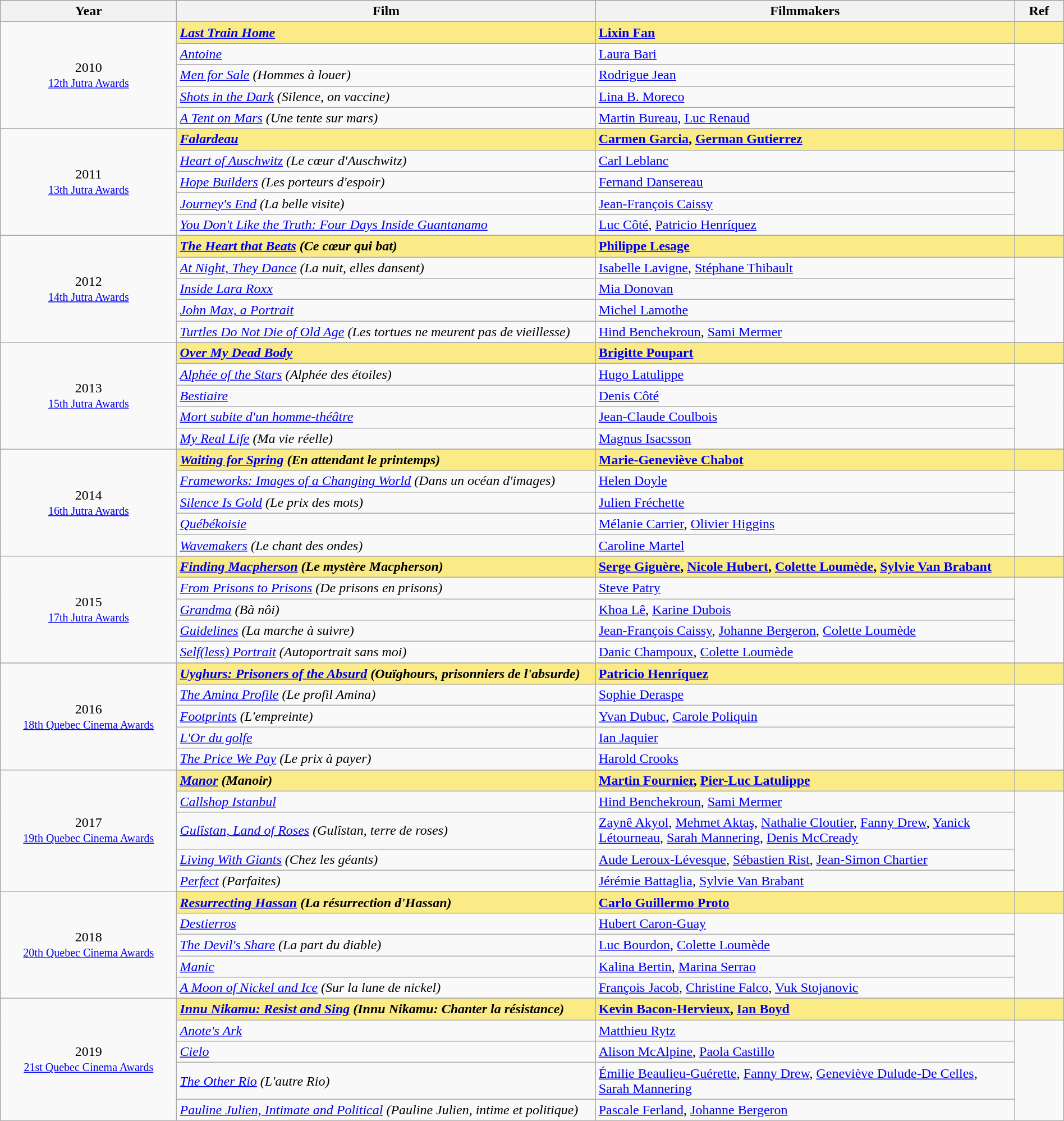<table class="wikitable" style="width:100%;">
<tr style="background:#bebebe;">
<th style="width:8%;">Year</th>
<th style="width:19%;">Film</th>
<th style="width:19%;">Filmmakers</th>
<th style="width:2%;">Ref</th>
</tr>
<tr>
<td rowspan="6" align="center">2010 <br> <small><a href='#'>12th Jutra Awards</a></small></td>
</tr>
<tr style="background:#FAEB86">
<td><strong><em><a href='#'>Last Train Home</a></em></strong></td>
<td><strong><a href='#'>Lixin Fan</a></strong></td>
<td></td>
</tr>
<tr>
<td><em><a href='#'>Antoine</a></em></td>
<td><a href='#'>Laura Bari</a></td>
<td rowspan=4></td>
</tr>
<tr>
<td><em><a href='#'>Men for Sale</a> (Hommes à louer)</em></td>
<td><a href='#'>Rodrigue Jean</a></td>
</tr>
<tr>
<td><em><a href='#'>Shots in the Dark</a> (Silence, on vaccine)</em></td>
<td><a href='#'>Lina B. Moreco</a></td>
</tr>
<tr>
<td><em><a href='#'>A Tent on Mars</a> (Une tente sur mars)</em></td>
<td><a href='#'>Martin Bureau</a>, <a href='#'>Luc Renaud</a></td>
</tr>
<tr>
<td rowspan="6" align="center">2011 <br> <small><a href='#'>13th Jutra Awards</a></small></td>
</tr>
<tr style="background:#FAEB86">
<td><strong><em><a href='#'>Falardeau</a></em></strong></td>
<td><strong><a href='#'>Carmen Garcia</a>, <a href='#'>German Gutierrez</a></strong></td>
<td></td>
</tr>
<tr>
<td><em><a href='#'>Heart of Auschwitz</a> (Le cœur d'Auschwitz)</em></td>
<td><a href='#'>Carl Leblanc</a></td>
<td rowspan=4></td>
</tr>
<tr>
<td><em><a href='#'>Hope Builders</a> (Les porteurs d'espoir)</em></td>
<td><a href='#'>Fernand Dansereau</a></td>
</tr>
<tr>
<td><em><a href='#'>Journey's End</a> (La belle visite)</em></td>
<td><a href='#'>Jean-François Caissy</a></td>
</tr>
<tr>
<td><em><a href='#'>You Don't Like the Truth: Four Days Inside Guantanamo</a></em></td>
<td><a href='#'>Luc Côté</a>, <a href='#'>Patricio Henríquez</a></td>
</tr>
<tr>
<td rowspan="6" align="center">2012 <br> <small><a href='#'>14th Jutra Awards</a></small></td>
</tr>
<tr style="background:#FAEB86">
<td><strong><em><a href='#'>The Heart that Beats</a> (Ce cœur qui bat)</em></strong></td>
<td><strong><a href='#'>Philippe Lesage</a></strong></td>
<td></td>
</tr>
<tr>
<td><em><a href='#'>At Night, They Dance</a> (La nuit, elles dansent)</em></td>
<td><a href='#'>Isabelle Lavigne</a>, <a href='#'>Stéphane Thibault</a></td>
<td rowspan=4></td>
</tr>
<tr>
<td><em><a href='#'>Inside Lara Roxx</a></em></td>
<td><a href='#'>Mia Donovan</a></td>
</tr>
<tr>
<td><em><a href='#'>John Max, a Portrait</a></em></td>
<td><a href='#'>Michel Lamothe</a></td>
</tr>
<tr>
<td><em><a href='#'>Turtles Do Not Die of Old Age</a> (Les tortues ne meurent pas de vieillesse)</em></td>
<td><a href='#'>Hind Benchekroun</a>, <a href='#'>Sami Mermer</a></td>
</tr>
<tr>
<td rowspan="6" align="center">2013 <br> <small><a href='#'>15th Jutra Awards</a></small></td>
</tr>
<tr style="background:#FAEB86">
<td><strong><em><a href='#'>Over My Dead Body</a></em></strong></td>
<td><strong><a href='#'>Brigitte Poupart</a></strong></td>
<td></td>
</tr>
<tr>
<td><em><a href='#'>Alphée of the Stars</a> (Alphée des étoiles)</em></td>
<td><a href='#'>Hugo Latulippe</a></td>
<td rowspan=4></td>
</tr>
<tr>
<td><em><a href='#'>Bestiaire</a></em></td>
<td><a href='#'>Denis Côté</a></td>
</tr>
<tr>
<td><em><a href='#'>Mort subite d'un homme-théâtre</a></em></td>
<td><a href='#'>Jean-Claude Coulbois</a></td>
</tr>
<tr>
<td><em><a href='#'>My Real Life</a> (Ma vie réelle)</em></td>
<td><a href='#'>Magnus Isacsson</a></td>
</tr>
<tr>
<td rowspan="6" align="center">2014 <br> <small><a href='#'>16th Jutra Awards</a></small></td>
</tr>
<tr style="background:#FAEB86">
<td><strong><em><a href='#'>Waiting for Spring</a> (En attendant le printemps)</em></strong></td>
<td><strong><a href='#'>Marie-Geneviève Chabot</a></strong></td>
<td></td>
</tr>
<tr>
<td><em><a href='#'>Frameworks: Images of a Changing World</a> (Dans un océan d'images)</em></td>
<td><a href='#'>Helen Doyle</a></td>
<td rowspan=4></td>
</tr>
<tr>
<td><em><a href='#'>Silence Is Gold</a> (Le prix des mots)</em></td>
<td><a href='#'>Julien Fréchette</a></td>
</tr>
<tr>
<td><em><a href='#'>Québékoisie</a></em></td>
<td><a href='#'>Mélanie Carrier</a>, <a href='#'>Olivier Higgins</a></td>
</tr>
<tr>
<td><em><a href='#'>Wavemakers</a> (Le chant des ondes)</em></td>
<td><a href='#'>Caroline Martel</a></td>
</tr>
<tr>
<td rowspan="6" align="center">2015 <br> <small><a href='#'>17th Jutra Awards</a></small></td>
</tr>
<tr style="background:#FAEB86">
<td><strong><em><a href='#'>Finding Macpherson</a> (Le mystère Macpherson)</em></strong></td>
<td><strong><a href='#'>Serge Giguère</a>, <a href='#'>Nicole Hubert</a>, <a href='#'>Colette Loumède</a>, <a href='#'>Sylvie Van Brabant</a></strong></td>
<td></td>
</tr>
<tr>
<td><em><a href='#'>From Prisons to Prisons</a> (De prisons en prisons)</em></td>
<td><a href='#'>Steve Patry</a></td>
<td rowspan=4></td>
</tr>
<tr>
<td><em><a href='#'>Grandma</a> (Bà nôi)</em></td>
<td><a href='#'>Khoa Lê</a>, <a href='#'>Karine Dubois</a></td>
</tr>
<tr>
<td><em><a href='#'>Guidelines</a> (La marche à suivre)</em></td>
<td><a href='#'>Jean-François Caissy</a>, <a href='#'>Johanne Bergeron</a>, <a href='#'>Colette Loumède</a></td>
</tr>
<tr>
<td><em><a href='#'>Self(less) Portrait</a> (Autoportrait sans moi)</em></td>
<td><a href='#'>Danic Champoux</a>, <a href='#'>Colette Loumède</a></td>
</tr>
<tr>
</tr>
<tr>
<td rowspan="6" align="center">2016 <br> <small><a href='#'>18th Quebec Cinema Awards</a></small></td>
</tr>
<tr style="background:#FAEB86">
<td><strong><em><a href='#'>Uyghurs: Prisoners of the Absurd</a> (Ouïghours, prisonniers de l'absurde)</em></strong></td>
<td><strong><a href='#'>Patricio Henríquez</a></strong></td>
<td></td>
</tr>
<tr>
<td><em><a href='#'>The Amina Profile</a> (Le profil Amina)</em></td>
<td><a href='#'>Sophie Deraspe</a></td>
<td rowspan=4></td>
</tr>
<tr>
<td><em><a href='#'>Footprints</a> (L'empreinte)</em></td>
<td><a href='#'>Yvan Dubuc</a>, <a href='#'>Carole Poliquin</a></td>
</tr>
<tr>
<td><em><a href='#'>L'Or du golfe</a></em></td>
<td><a href='#'>Ian Jaquier</a></td>
</tr>
<tr>
<td><em><a href='#'>The Price We Pay</a> (Le prix à payer)</em></td>
<td><a href='#'>Harold Crooks</a></td>
</tr>
<tr>
<td rowspan="6" align="center">2017 <br> <small><a href='#'>19th Quebec Cinema Awards</a></small></td>
</tr>
<tr style="background:#FAEB86">
<td><strong><em><a href='#'>Manor</a> (Manoir)</em></strong></td>
<td><strong><a href='#'>Martin Fournier</a>, <a href='#'>Pier-Luc Latulippe</a></strong></td>
<td></td>
</tr>
<tr>
<td><em><a href='#'>Callshop Istanbul</a></em></td>
<td><a href='#'>Hind Benchekroun</a>, <a href='#'>Sami Mermer</a></td>
<td rowspan=4></td>
</tr>
<tr>
<td><em><a href='#'>Gulîstan, Land of Roses</a> (Gulîstan, terre de roses)</em></td>
<td><a href='#'>Zaynê Akyol</a>, <a href='#'>Mehmet Aktaş</a>, <a href='#'>Nathalie Cloutier</a>, <a href='#'>Fanny Drew</a>, <a href='#'>Yanick Létourneau</a>, <a href='#'>Sarah Mannering</a>, <a href='#'>Denis McCready</a></td>
</tr>
<tr>
<td><em><a href='#'>Living With Giants</a> (Chez les géants)</em></td>
<td><a href='#'>Aude Leroux-Lévesque</a>, <a href='#'>Sébastien Rist</a>, <a href='#'>Jean-Simon Chartier</a></td>
</tr>
<tr>
<td><em><a href='#'>Perfect</a> (Parfaites)</em></td>
<td><a href='#'>Jérémie Battaglia</a>, <a href='#'>Sylvie Van Brabant</a></td>
</tr>
<tr>
<td rowspan="6" align="center">2018 <br> <small><a href='#'>20th Quebec Cinema Awards</a></small></td>
</tr>
<tr style="background:#FAEB86">
<td><strong><em><a href='#'>Resurrecting Hassan</a> (La résurrection d'Hassan)</em></strong></td>
<td><strong><a href='#'>Carlo Guillermo Proto</a></strong></td>
<td></td>
</tr>
<tr>
<td><em><a href='#'>Destierros</a></em></td>
<td><a href='#'>Hubert Caron-Guay</a></td>
<td rowspan=4></td>
</tr>
<tr>
<td><em><a href='#'>The Devil's Share</a> (La part du diable)</em></td>
<td><a href='#'>Luc Bourdon</a>, <a href='#'>Colette Loumède</a></td>
</tr>
<tr>
<td><em><a href='#'>Manic</a></em></td>
<td><a href='#'>Kalina Bertin</a>, <a href='#'>Marina Serrao</a></td>
</tr>
<tr>
<td><em><a href='#'>A Moon of Nickel and Ice</a> (Sur la lune de nickel)</em></td>
<td><a href='#'>François Jacob</a>, <a href='#'>Christine Falco</a>, <a href='#'>Vuk Stojanovic</a></td>
</tr>
<tr>
<td rowspan="6" align="center">2019 <br> <small><a href='#'>21st Quebec Cinema Awards</a></small></td>
</tr>
<tr style="background:#FAEB86">
<td><strong><em><a href='#'>Innu Nikamu: Resist and Sing</a> (Innu Nikamu: Chanter la résistance)</em></strong></td>
<td><strong><a href='#'>Kevin Bacon-Hervieux</a>, <a href='#'>Ian Boyd</a></strong></td>
<td></td>
</tr>
<tr>
<td><em><a href='#'>Anote's Ark</a></em></td>
<td><a href='#'>Matthieu Rytz</a></td>
<td rowspan=4></td>
</tr>
<tr>
<td><em><a href='#'>Cielo</a></em></td>
<td><a href='#'>Alison McAlpine</a>, <a href='#'>Paola Castillo</a></td>
</tr>
<tr>
<td><em><a href='#'>The Other Rio</a> (L'autre Rio)</em></td>
<td><a href='#'>Émilie Beaulieu-Guérette</a>, <a href='#'>Fanny Drew</a>, <a href='#'>Geneviève Dulude-De Celles</a>, <a href='#'>Sarah Mannering</a></td>
</tr>
<tr>
<td><em><a href='#'>Pauline Julien, Intimate and Political</a> (Pauline Julien, intime et politique)</em></td>
<td><a href='#'>Pascale Ferland</a>, <a href='#'>Johanne Bergeron</a></td>
</tr>
</table>
